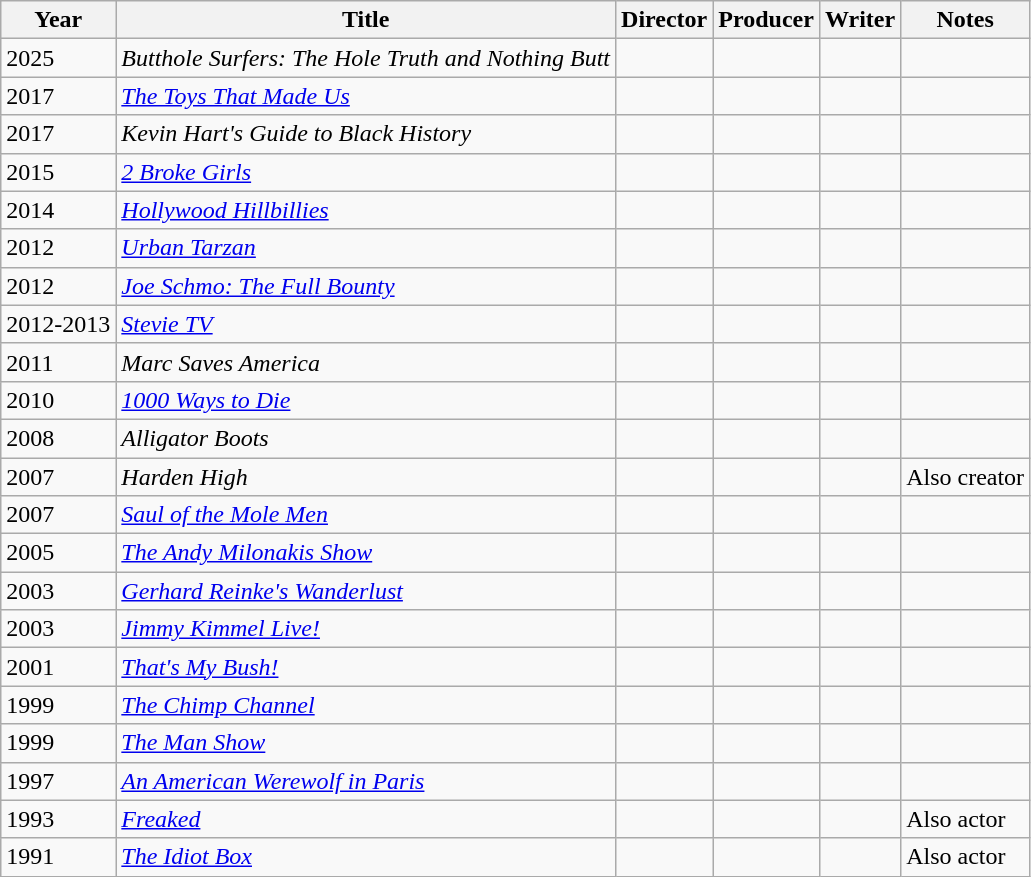<table class="wikitable plainrowheaders">
<tr>
<th>Year</th>
<th>Title</th>
<th>Director</th>
<th>Producer</th>
<th>Writer</th>
<th>Notes</th>
</tr>
<tr>
<td>2025</td>
<td><em>Butthole Surfers: The Hole Truth and Nothing Butt</em></td>
<td></td>
<td></td>
<td></td>
<td></td>
</tr>
<tr>
<td>2017</td>
<td><em><a href='#'>The Toys That Made Us</a></em></td>
<td></td>
<td></td>
<td></td>
<td></td>
</tr>
<tr>
<td>2017</td>
<td><em>Kevin Hart's Guide to Black History</em></td>
<td></td>
<td></td>
<td></td>
<td></td>
</tr>
<tr>
<td>2015</td>
<td><em><a href='#'>2 Broke Girls</a></em></td>
<td></td>
<td></td>
<td></td>
<td></td>
</tr>
<tr>
<td>2014</td>
<td><em><a href='#'>Hollywood Hillbillies</a></em></td>
<td></td>
<td></td>
<td></td>
<td></td>
</tr>
<tr>
<td>2012</td>
<td><em><a href='#'>Urban Tarzan</a></em></td>
<td></td>
<td></td>
<td></td>
<td></td>
</tr>
<tr>
<td>2012</td>
<td><em><a href='#'>Joe Schmo: The Full Bounty</a></em></td>
<td></td>
<td></td>
<td></td>
<td></td>
</tr>
<tr>
<td>2012-2013</td>
<td><em><a href='#'>Stevie TV</a></em></td>
<td></td>
<td></td>
<td></td>
<td></td>
</tr>
<tr>
<td>2011</td>
<td><em>Marc Saves America</em></td>
<td></td>
<td></td>
<td></td>
<td></td>
</tr>
<tr>
<td>2010</td>
<td><em><a href='#'>1000 Ways to Die</a></em></td>
<td></td>
<td></td>
<td></td>
<td></td>
</tr>
<tr>
<td>2008</td>
<td><em>Alligator Boots</em></td>
<td></td>
<td></td>
<td></td>
<td></td>
</tr>
<tr>
<td>2007</td>
<td><em>Harden High</em></td>
<td></td>
<td></td>
<td></td>
<td>Also creator</td>
</tr>
<tr>
<td>2007</td>
<td><em><a href='#'>Saul of the Mole Men</a></em></td>
<td></td>
<td></td>
<td></td>
<td></td>
</tr>
<tr>
<td>2005</td>
<td><em><a href='#'>The Andy Milonakis Show</a></em></td>
<td></td>
<td></td>
<td></td>
<td></td>
</tr>
<tr>
<td>2003</td>
<td><em><a href='#'>Gerhard Reinke's Wanderlust</a></em></td>
<td></td>
<td></td>
<td></td>
<td></td>
</tr>
<tr>
<td>2003</td>
<td><em><a href='#'>Jimmy Kimmel Live!</a></em></td>
<td></td>
<td></td>
<td></td>
<td></td>
</tr>
<tr>
<td>2001</td>
<td><em><a href='#'>That's My Bush!</a></em></td>
<td></td>
<td></td>
<td></td>
<td></td>
</tr>
<tr>
<td>1999</td>
<td><em><a href='#'>The Chimp Channel</a></em></td>
<td></td>
<td></td>
<td></td>
<td></td>
</tr>
<tr>
<td>1999</td>
<td><em><a href='#'>The Man Show</a></em></td>
<td></td>
<td></td>
<td></td>
<td></td>
</tr>
<tr>
<td>1997</td>
<td><em><a href='#'>An American Werewolf in Paris</a></em></td>
<td></td>
<td></td>
<td></td>
<td></td>
</tr>
<tr>
<td>1993</td>
<td><em><a href='#'>Freaked</a></em></td>
<td></td>
<td></td>
<td></td>
<td>Also actor</td>
</tr>
<tr>
<td>1991</td>
<td><em><a href='#'>The Idiot Box</a></em></td>
<td></td>
<td></td>
<td></td>
<td>Also actor</td>
</tr>
</table>
